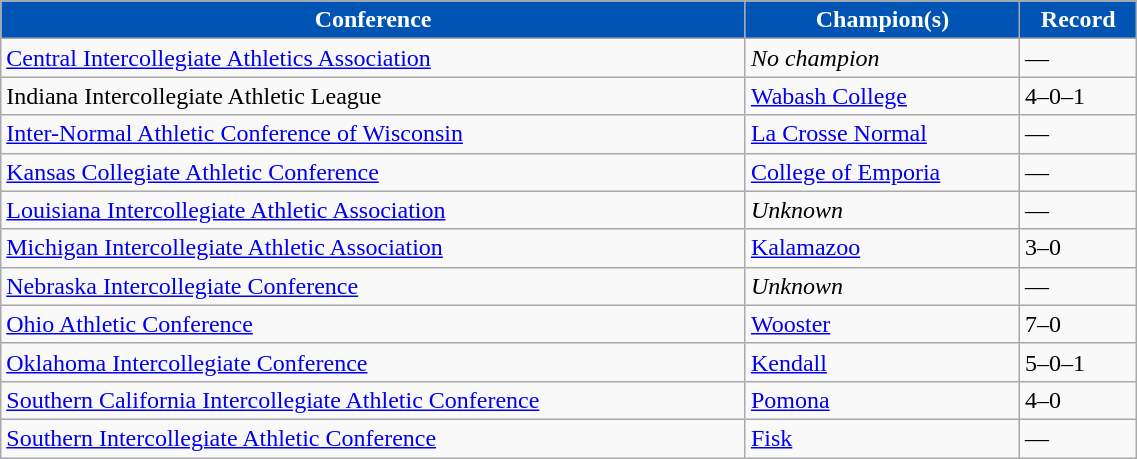<table class="wikitable" width="60%">
<tr>
<th style="background:#0054B3; color:#FFFFFF;">Conference</th>
<th style="background:#0054B3; color:#FFFFFF;">Champion(s)</th>
<th style="background:#0054B3; color:#FFFFFF;">Record</th>
</tr>
<tr align="left">
<td><a href='#'>Central Intercollegiate Athletics Association</a></td>
<td><em>No champion</em></td>
<td>—</td>
</tr>
<tr align="left">
<td>Indiana Intercollegiate Athletic League</td>
<td><a href='#'>Wabash College</a></td>
<td>4–0–1</td>
</tr>
<tr align="left">
<td><a href='#'>Inter-Normal Athletic Conference of Wisconsin</a></td>
<td><a href='#'>La Crosse Normal</a></td>
<td>—</td>
</tr>
<tr align="left">
<td><a href='#'>Kansas Collegiate Athletic Conference</a></td>
<td><a href='#'>College of Emporia</a></td>
<td>—</td>
</tr>
<tr align="left">
<td><a href='#'>Louisiana Intercollegiate Athletic Association</a></td>
<td><em>Unknown</em></td>
<td>—</td>
</tr>
<tr align="left">
<td><a href='#'>Michigan Intercollegiate Athletic Association</a></td>
<td><a href='#'>Kalamazoo</a></td>
<td>3–0</td>
</tr>
<tr align="left">
<td><a href='#'>Nebraska Intercollegiate Conference</a></td>
<td><em>Unknown</em></td>
<td>—</td>
</tr>
<tr align="left">
<td><a href='#'>Ohio Athletic Conference</a></td>
<td><a href='#'>Wooster</a></td>
<td>7–0</td>
</tr>
<tr align="left">
<td><a href='#'>Oklahoma Intercollegiate Conference</a></td>
<td><a href='#'>Kendall</a></td>
<td>5–0–1</td>
</tr>
<tr align="left">
<td><a href='#'>Southern California Intercollegiate Athletic Conference</a></td>
<td><a href='#'>Pomona</a></td>
<td>4–0</td>
</tr>
<tr align="left">
<td><a href='#'>Southern Intercollegiate Athletic Conference</a></td>
<td><a href='#'>Fisk</a></td>
<td>—</td>
</tr>
</table>
